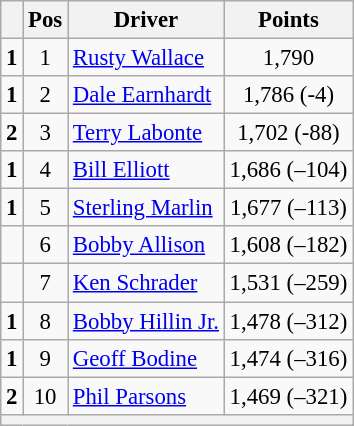<table class="wikitable" style="font-size: 95%;">
<tr>
<th></th>
<th>Pos</th>
<th>Driver</th>
<th>Points</th>
</tr>
<tr>
<td align="left">  <strong>1</strong></td>
<td style="text-align:center;">1</td>
<td><a href='#'>Rusty Wallace</a></td>
<td style="text-align:center;">1,790</td>
</tr>
<tr>
<td align="left">  <strong>1</strong></td>
<td style="text-align:center;">2</td>
<td><a href='#'>Dale Earnhardt</a></td>
<td style="text-align:center;">1,786 (-4)</td>
</tr>
<tr>
<td align="left">  <strong>2</strong></td>
<td style="text-align:center;">3</td>
<td><a href='#'>Terry Labonte</a></td>
<td style="text-align:center;">1,702 (-88)</td>
</tr>
<tr>
<td align="left">  <strong>1</strong></td>
<td style="text-align:center;">4</td>
<td><a href='#'>Bill Elliott</a></td>
<td style="text-align:center;">1,686 (–104)</td>
</tr>
<tr>
<td align="left">  <strong>1</strong></td>
<td style="text-align:center;">5</td>
<td><a href='#'>Sterling Marlin</a></td>
<td style="text-align:center;">1,677 (–113)</td>
</tr>
<tr>
<td align="left"></td>
<td style="text-align:center;">6</td>
<td><a href='#'>Bobby Allison</a></td>
<td style="text-align:center;">1,608 (–182)</td>
</tr>
<tr>
<td align="left"></td>
<td style="text-align:center;">7</td>
<td><a href='#'>Ken Schrader</a></td>
<td style="text-align:center;">1,531 (–259)</td>
</tr>
<tr>
<td align="left">  <strong>1</strong></td>
<td style="text-align:center;">8</td>
<td><a href='#'>Bobby Hillin Jr.</a></td>
<td style="text-align:center;">1,478 (–312)</td>
</tr>
<tr>
<td align="left">  <strong>1</strong></td>
<td style="text-align:center;">9</td>
<td><a href='#'>Geoff Bodine</a></td>
<td style="text-align:center;">1,474 (–316)</td>
</tr>
<tr>
<td align="left">  <strong>2</strong></td>
<td style="text-align:center;">10</td>
<td><a href='#'>Phil Parsons</a></td>
<td style="text-align:center;">1,469 (–321)</td>
</tr>
<tr class="sortbottom">
<th colspan="9"></th>
</tr>
</table>
